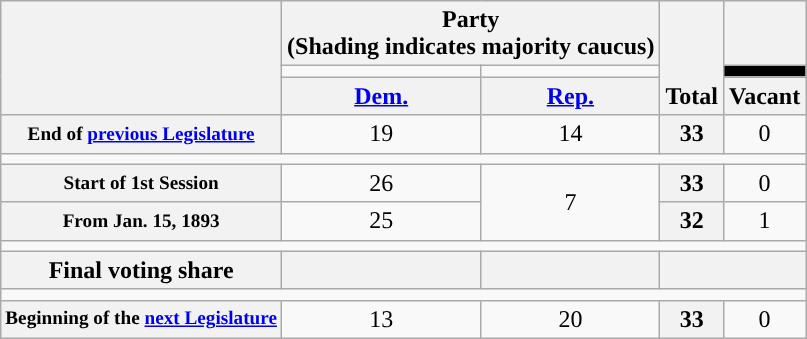<table class=wikitable style="text-align:center">
<tr style="vertical-align:bottom;">
<th rowspan=3></th>
<th colspan=2>Party <div>(Shading indicates majority caucus)</div></th>
<th rowspan=3>Total</th>
<th></th>
</tr>
<tr style="height:5px">
<td style="background-color:"></td>
<td style="background-color:"></td>
<td style="background:black;"></td>
</tr>
<tr>
<th><a href='#'>Dem.</a></th>
<th><a href='#'>Rep.</a></th>
<th>Vacant</th>
</tr>
<tr>
<th style="font-size:80%;">End of <a href='#'>previous Legislature</a></th>
<td>19</td>
<td>14</td>
<th>33</th>
<td>0</td>
</tr>
<tr>
<td colspan=5></td>
</tr>
<tr>
<th style="font-size:80%;">Start of 1st Session</th>
<td>26</td>
<td rowspan="2">7</td>
<th>33</th>
<td>0</td>
</tr>
<tr>
<th style="font-size:80%;">From Jan. 15, 1893</th>
<td>25</td>
<th>32</th>
<td>1</td>
</tr>
<tr>
<td colspan=5></td>
</tr>
<tr>
<th>Final voting share</th>
<th></th>
<th></th>
<th colspan=2></th>
</tr>
<tr>
<td colspan=5></td>
</tr>
<tr>
<th style="font-size:80%;">Beginning of the <a href='#'>next Legislature</a></th>
<td>13</td>
<td>20</td>
<th>33</th>
<td>0</td>
</tr>
</table>
